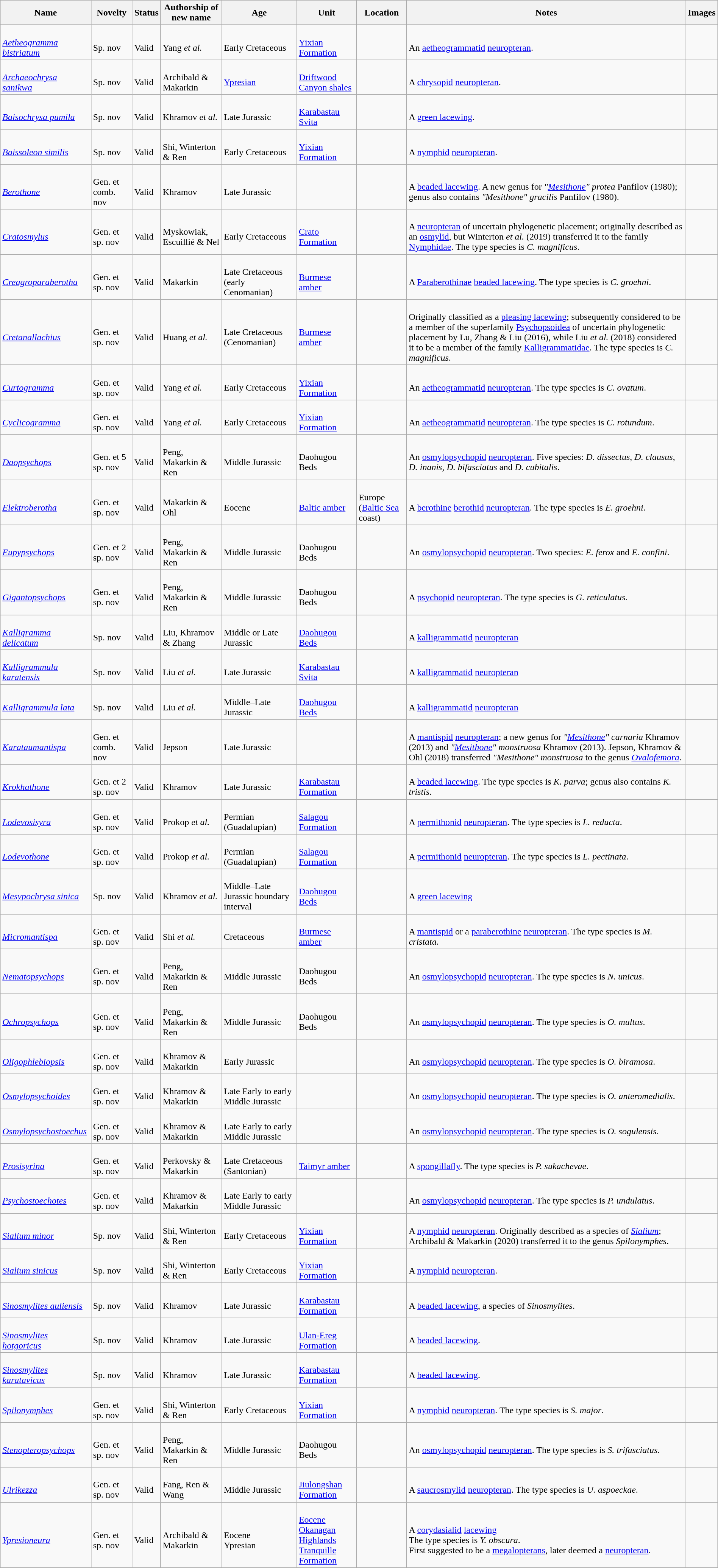<table class="wikitable sortable" align="center" width="100%">
<tr>
<th>Name</th>
<th>Novelty</th>
<th>Status</th>
<th>Authorship of new name</th>
<th>Age</th>
<th>Unit</th>
<th>Location</th>
<th>Notes</th>
<th>Images</th>
</tr>
<tr>
<td><br><em><a href='#'>Aetheogramma bistriatum</a></em></td>
<td><br>Sp. nov</td>
<td><br>Valid</td>
<td><br>Yang <em>et al.</em></td>
<td><br>Early Cretaceous</td>
<td><br><a href='#'>Yixian Formation</a></td>
<td><br></td>
<td><br>An <a href='#'>aetheogrammatid</a> <a href='#'>neuropteran</a>.</td>
<td></td>
</tr>
<tr>
<td><br><em><a href='#'>Archaeochrysa sanikwa</a></em></td>
<td><br>Sp. nov</td>
<td><br>Valid</td>
<td><br>Archibald & Makarkin</td>
<td><br><a href='#'>Ypresian</a></td>
<td><br><a href='#'>Driftwood Canyon shales</a></td>
<td><br></td>
<td><br>A <a href='#'>chrysopid</a> <a href='#'>neuropteran</a>.</td>
<td></td>
</tr>
<tr>
<td><br><em><a href='#'>Baisochrysa pumila</a></em></td>
<td><br>Sp. nov</td>
<td><br>Valid</td>
<td><br>Khramov <em>et al.</em></td>
<td><br>Late Jurassic</td>
<td><br><a href='#'>Karabastau Svita</a></td>
<td><br></td>
<td><br>A <a href='#'>green lacewing</a>.</td>
<td></td>
</tr>
<tr>
<td><br><em><a href='#'>Baissoleon similis</a></em></td>
<td><br>Sp. nov</td>
<td><br>Valid</td>
<td><br>Shi, Winterton & Ren</td>
<td><br>Early Cretaceous</td>
<td><br><a href='#'>Yixian Formation</a></td>
<td><br></td>
<td><br>A <a href='#'>nymphid</a> <a href='#'>neuropteran</a>.</td>
<td></td>
</tr>
<tr>
<td><br><em><a href='#'>Berothone</a></em></td>
<td><br>Gen. et comb. nov</td>
<td><br>Valid</td>
<td><br>Khramov</td>
<td><br>Late Jurassic</td>
<td></td>
<td><br></td>
<td><br>A <a href='#'>beaded lacewing</a>. A new genus for <em>"<a href='#'>Mesithone</a>" protea</em> Panfilov (1980); genus also contains <em>"Mesithone" gracilis</em> Panfilov (1980).</td>
<td></td>
</tr>
<tr>
<td><br><em><a href='#'>Cratosmylus</a></em></td>
<td><br>Gen. et sp. nov</td>
<td><br>Valid</td>
<td><br>Myskowiak, Escuillié & Nel</td>
<td><br>Early Cretaceous</td>
<td><br><a href='#'>Crato Formation</a></td>
<td><br></td>
<td><br>A <a href='#'>neuropteran</a> of uncertain phylogenetic placement; originally described as an <a href='#'>osmylid</a>, but Winterton <em>et al.</em> (2019) transferred it to the family <a href='#'>Nymphidae</a>. The type species is <em>C. magnificus</em>.</td>
<td></td>
</tr>
<tr>
<td><br><em><a href='#'>Creagroparaberotha</a></em></td>
<td><br>Gen. et sp. nov</td>
<td><br>Valid</td>
<td><br>Makarkin</td>
<td><br>Late Cretaceous (early Cenomanian)</td>
<td><br><a href='#'>Burmese amber</a></td>
<td><br></td>
<td><br>A <a href='#'>Paraberothinae</a> <a href='#'>beaded lacewing</a>. The type species is <em>C. groehni</em>.</td>
<td></td>
</tr>
<tr>
<td><br><em><a href='#'>Cretanallachius</a></em></td>
<td><br>Gen. et sp. nov</td>
<td><br>Valid</td>
<td><br>Huang <em>et al.</em></td>
<td><br>Late Cretaceous (Cenomanian)</td>
<td><br><a href='#'>Burmese amber</a></td>
<td><br></td>
<td><br>Originally classified as a <a href='#'>pleasing lacewing</a>; subsequently considered to be a member of the superfamily <a href='#'>Psychopsoidea</a> of uncertain phylogenetic placement by Lu, Zhang & Liu (2016), while Liu <em>et al.</em> (2018) considered it to be a member of the family <a href='#'>Kalligrammatidae</a>. The type species is <em>C. magnificus</em>.</td>
<td><br></td>
</tr>
<tr>
<td><br><em><a href='#'>Curtogramma</a></em></td>
<td><br>Gen. et sp. nov</td>
<td><br>Valid</td>
<td><br>Yang <em>et al.</em></td>
<td><br>Early Cretaceous</td>
<td><br><a href='#'>Yixian Formation</a></td>
<td><br></td>
<td><br>An <a href='#'>aetheogrammatid</a> <a href='#'>neuropteran</a>. The type species is <em>C. ovatum</em>.</td>
<td></td>
</tr>
<tr>
<td><br><em><a href='#'>Cyclicogramma</a></em></td>
<td><br>Gen. et sp. nov</td>
<td><br>Valid</td>
<td><br>Yang <em>et al.</em></td>
<td><br>Early Cretaceous</td>
<td><br><a href='#'>Yixian Formation</a></td>
<td><br></td>
<td><br>An <a href='#'>aetheogrammatid</a> <a href='#'>neuropteran</a>. The type species is <em>C. rotundum</em>.</td>
<td></td>
</tr>
<tr>
<td><br><em><a href='#'>Daopsychops</a></em></td>
<td><br>Gen. et 5 sp. nov</td>
<td><br>Valid</td>
<td><br>Peng, Makarkin & Ren</td>
<td><br>Middle Jurassic</td>
<td><br>Daohugou Beds</td>
<td><br></td>
<td><br>An <a href='#'>osmylopsychopid</a> <a href='#'>neuropteran</a>. Five species: <em>D. dissectus</em>, <em>D. clausus</em>, <em>D. inanis</em>, <em>D. bifasciatus</em> and <em>D. cubitalis</em>.</td>
<td></td>
</tr>
<tr>
<td><br><em><a href='#'>Elektroberotha</a></em></td>
<td><br>Gen. et sp. nov</td>
<td><br>Valid</td>
<td><br>Makarkin & Ohl</td>
<td><br>Eocene</td>
<td><br><a href='#'>Baltic amber</a></td>
<td><br>Europe (<a href='#'>Baltic Sea</a> coast)</td>
<td><br>A <a href='#'>berothine</a> <a href='#'>berothid</a> <a href='#'>neuropteran</a>. The type species is <em>E. groehni</em>.</td>
<td></td>
</tr>
<tr>
<td><br><em><a href='#'>Eupypsychops</a></em></td>
<td><br>Gen. et 2 sp. nov</td>
<td><br>Valid</td>
<td><br>Peng, Makarkin & Ren</td>
<td><br>Middle Jurassic</td>
<td><br>Daohugou Beds</td>
<td><br></td>
<td><br>An <a href='#'>osmylopsychopid</a> <a href='#'>neuropteran</a>. Two species: <em>E. ferox</em> and <em>E. confini</em>.</td>
<td></td>
</tr>
<tr>
<td><br><em><a href='#'>Gigantopsychops</a></em></td>
<td><br>Gen. et sp. nov</td>
<td><br>Valid</td>
<td><br>Peng, Makarkin & Ren</td>
<td><br>Middle Jurassic</td>
<td><br>Daohugou Beds</td>
<td><br></td>
<td><br>A <a href='#'>psychopid</a> <a href='#'>neuropteran</a>. The type species is <em>G. reticulatus</em>.</td>
<td></td>
</tr>
<tr>
<td><br><em><a href='#'>Kalligramma delicatum</a></em></td>
<td><br>Sp. nov</td>
<td><br>Valid</td>
<td><br>Liu, Khramov & Zhang</td>
<td><br>Middle or Late Jurassic</td>
<td><br><a href='#'>Daohugou Beds</a></td>
<td><br></td>
<td><br>A <a href='#'>kalligrammatid</a> <a href='#'>neuropteran</a></td>
<td></td>
</tr>
<tr>
<td><br><em><a href='#'>Kalligrammula karatensis</a></em></td>
<td><br>Sp. nov</td>
<td><br>Valid</td>
<td><br>Liu <em>et al.</em></td>
<td><br>Late Jurassic</td>
<td><br><a href='#'>Karabastau Svita</a></td>
<td><br></td>
<td><br>A <a href='#'>kalligrammatid</a> <a href='#'>neuropteran</a></td>
<td></td>
</tr>
<tr>
<td><br><em><a href='#'>Kalligrammula lata</a></em></td>
<td><br>Sp. nov</td>
<td><br>Valid</td>
<td><br>Liu <em>et al.</em></td>
<td><br>Middle–Late Jurassic</td>
<td><br><a href='#'>Daohugou Beds</a></td>
<td><br></td>
<td><br>A <a href='#'>kalligrammatid</a> <a href='#'>neuropteran</a></td>
<td></td>
</tr>
<tr>
<td><br><em><a href='#'>Karataumantispa</a></em></td>
<td><br>Gen. et comb. nov</td>
<td><br>Valid</td>
<td><br>Jepson</td>
<td><br>Late Jurassic</td>
<td></td>
<td><br></td>
<td><br>A <a href='#'>mantispid</a> <a href='#'>neuropteran</a>; a new genus for <em>"<a href='#'>Mesithone</a>" carnaria</em> Khramov (2013) and <em>"<a href='#'>Mesithone</a>" monstruosa</em> Khramov (2013). Jepson, Khramov & Ohl (2018) transferred <em>"Mesithone" monstruosa</em> to the genus <em><a href='#'>Ovalofemora</a></em>.</td>
<td></td>
</tr>
<tr>
<td><br><em><a href='#'>Krokhathone</a></em></td>
<td><br>Gen. et 2 sp. nov</td>
<td><br>Valid</td>
<td><br>Khramov</td>
<td><br>Late Jurassic</td>
<td><br><a href='#'>Karabastau Formation</a></td>
<td><br></td>
<td><br>A <a href='#'>beaded lacewing</a>. The type species is <em>K. parva</em>; genus also contains <em>K. tristis</em>.</td>
<td></td>
</tr>
<tr>
<td><br><em><a href='#'>Lodevosisyra</a></em></td>
<td><br>Gen. et sp. nov</td>
<td><br>Valid</td>
<td><br>Prokop <em>et al.</em></td>
<td><br>Permian (Guadalupian)</td>
<td><br><a href='#'>Salagou Formation</a></td>
<td><br></td>
<td><br>A <a href='#'>permithonid</a> <a href='#'>neuropteran</a>. The type species is <em>L. reducta</em>.</td>
<td></td>
</tr>
<tr>
<td><br><em><a href='#'>Lodevothone</a></em></td>
<td><br>Gen. et sp. nov</td>
<td><br>Valid</td>
<td><br>Prokop <em>et al.</em></td>
<td><br>Permian (Guadalupian)</td>
<td><br><a href='#'>Salagou Formation</a></td>
<td><br></td>
<td><br>A <a href='#'>permithonid</a> <a href='#'>neuropteran</a>. The type species is <em>L. pectinata</em>.</td>
<td></td>
</tr>
<tr>
<td><br><em><a href='#'>Mesypochrysa sinica</a></em></td>
<td><br>Sp. nov</td>
<td><br>Valid</td>
<td><br>Khramov <em>et al.</em></td>
<td><br>Middle–Late Jurassic boundary interval</td>
<td><br><a href='#'>Daohugou Beds</a></td>
<td><br></td>
<td><br>A <a href='#'>green lacewing</a></td>
<td></td>
</tr>
<tr>
<td><br><em><a href='#'>Micromantispa</a></em></td>
<td><br>Gen. et sp. nov</td>
<td><br>Valid</td>
<td><br>Shi <em>et al.</em></td>
<td><br>Cretaceous</td>
<td><br><a href='#'>Burmese amber</a></td>
<td><br></td>
<td><br>A <a href='#'>mantispid</a> or a <a href='#'>paraberothine</a> <a href='#'>neuropteran</a>. The type species is <em>M. cristata</em>.</td>
<td></td>
</tr>
<tr>
<td><br><em><a href='#'>Nematopsychops</a></em></td>
<td><br>Gen. et sp. nov</td>
<td><br>Valid</td>
<td><br>Peng, Makarkin & Ren</td>
<td><br>Middle Jurassic</td>
<td><br>Daohugou Beds</td>
<td><br></td>
<td><br>An <a href='#'>osmylopsychopid</a> <a href='#'>neuropteran</a>. The type species is <em>N. unicus</em>.</td>
<td></td>
</tr>
<tr>
<td><br><em><a href='#'>Ochropsychops</a></em></td>
<td><br>Gen. et sp. nov</td>
<td><br>Valid</td>
<td><br>Peng, Makarkin & Ren</td>
<td><br>Middle Jurassic</td>
<td><br>Daohugou Beds</td>
<td><br></td>
<td><br>An <a href='#'>osmylopsychopid</a> <a href='#'>neuropteran</a>. The type species is <em>O. multus</em>.</td>
<td></td>
</tr>
<tr>
<td><br><em><a href='#'>Oligophlebiopsis</a></em></td>
<td><br>Gen. et sp. nov</td>
<td><br>Valid</td>
<td><br>Khramov & Makarkin</td>
<td><br>Early Jurassic</td>
<td></td>
<td><br></td>
<td><br>An <a href='#'>osmylopsychopid</a> <a href='#'>neuropteran</a>. The type species is <em>O. biramosa</em>.</td>
<td></td>
</tr>
<tr>
<td><br><em><a href='#'>Osmylopsychoides</a></em></td>
<td><br>Gen. et sp. nov</td>
<td><br>Valid</td>
<td><br>Khramov & Makarkin</td>
<td><br>Late Early to early Middle Jurassic</td>
<td></td>
<td><br></td>
<td><br>An <a href='#'>osmylopsychopid</a> <a href='#'>neuropteran</a>. The type species is <em>O. anteromedialis</em>.</td>
<td></td>
</tr>
<tr>
<td><br><em><a href='#'>Osmylopsychostoechus</a></em></td>
<td><br>Gen. et sp. nov</td>
<td><br>Valid</td>
<td><br>Khramov & Makarkin</td>
<td><br>Late Early to early Middle Jurassic</td>
<td></td>
<td><br></td>
<td><br>An <a href='#'>osmylopsychopid</a> <a href='#'>neuropteran</a>. The type species is <em>O. sogulensis</em>.</td>
<td></td>
</tr>
<tr>
<td><br><em><a href='#'>Prosisyrina</a></em></td>
<td><br>Gen. et sp. nov</td>
<td><br>Valid</td>
<td><br>Perkovsky & Makarkin</td>
<td><br>Late Cretaceous (Santonian)</td>
<td><br><a href='#'>Taimyr amber</a></td>
<td><br></td>
<td><br>A <a href='#'>spongillafly</a>. The type species is <em>P. sukachevae</em>.</td>
<td></td>
</tr>
<tr>
<td><br><em><a href='#'>Psychostoechotes</a></em></td>
<td><br>Gen. et sp. nov</td>
<td><br>Valid</td>
<td><br>Khramov & Makarkin</td>
<td><br>Late Early to early Middle Jurassic</td>
<td></td>
<td><br></td>
<td><br>An <a href='#'>osmylopsychopid</a> <a href='#'>neuropteran</a>. The type species is <em>P. undulatus</em>.</td>
<td></td>
</tr>
<tr>
<td><br><em><a href='#'>Sialium minor</a></em></td>
<td><br>Sp. nov</td>
<td><br>Valid</td>
<td><br>Shi, Winterton & Ren</td>
<td><br>Early Cretaceous</td>
<td><br><a href='#'>Yixian Formation</a></td>
<td><br></td>
<td><br>A <a href='#'>nymphid</a> <a href='#'>neuropteran</a>. Originally described as a species of <em><a href='#'>Sialium</a></em>; Archibald & Makarkin (2020) transferred it to the genus <em>Spilonymphes</em>.</td>
<td></td>
</tr>
<tr>
<td><br><em><a href='#'>Sialium sinicus</a></em></td>
<td><br>Sp. nov</td>
<td><br>Valid</td>
<td><br>Shi, Winterton & Ren</td>
<td><br>Early Cretaceous</td>
<td><br><a href='#'>Yixian Formation</a></td>
<td><br></td>
<td><br>A <a href='#'>nymphid</a> <a href='#'>neuropteran</a>.</td>
<td></td>
</tr>
<tr>
<td><br><em><a href='#'>Sinosmylites auliensis</a></em></td>
<td><br>Sp. nov</td>
<td><br>Valid</td>
<td><br>Khramov</td>
<td><br>Late Jurassic</td>
<td><br><a href='#'>Karabastau Formation</a></td>
<td><br></td>
<td><br>A <a href='#'>beaded lacewing</a>, a species of <em>Sinosmylites</em>.</td>
<td></td>
</tr>
<tr>
<td><br><em><a href='#'>Sinosmylites hotgoricus</a></em></td>
<td><br>Sp. nov</td>
<td><br>Valid</td>
<td><br>Khramov</td>
<td><br>Late Jurassic</td>
<td><br><a href='#'>Ulan-Ereg Formation</a></td>
<td><br></td>
<td><br>A <a href='#'>beaded lacewing</a>.</td>
<td></td>
</tr>
<tr>
<td><br><em><a href='#'>Sinosmylites karatavicus</a></em></td>
<td><br>Sp. nov</td>
<td><br>Valid</td>
<td><br>Khramov</td>
<td><br>Late Jurassic</td>
<td><br><a href='#'>Karabastau Formation</a></td>
<td><br></td>
<td><br>A <a href='#'>beaded lacewing</a>.</td>
<td></td>
</tr>
<tr>
<td><br><em><a href='#'>Spilonymphes</a></em></td>
<td><br>Gen. et sp. nov</td>
<td><br>Valid</td>
<td><br>Shi, Winterton & Ren</td>
<td><br>Early Cretaceous</td>
<td><br><a href='#'>Yixian Formation</a></td>
<td><br></td>
<td><br>A <a href='#'>nymphid</a> <a href='#'>neuropteran</a>. The type species is <em>S. major</em>.</td>
<td></td>
</tr>
<tr>
<td><br><em><a href='#'>Stenopteropsychops</a></em></td>
<td><br>Gen. et sp. nov</td>
<td><br>Valid</td>
<td><br>Peng, Makarkin & Ren</td>
<td><br>Middle Jurassic</td>
<td><br>Daohugou Beds</td>
<td><br></td>
<td><br>An <a href='#'>osmylopsychopid</a> <a href='#'>neuropteran</a>. The type species is <em>S. trifasciatus</em>.</td>
<td></td>
</tr>
<tr>
<td><br><em><a href='#'>Ulrikezza</a></em></td>
<td><br>Gen. et sp. nov</td>
<td><br>Valid</td>
<td><br>Fang, Ren & Wang</td>
<td><br>Middle Jurassic</td>
<td><br><a href='#'>Jiulongshan Formation</a></td>
<td><br></td>
<td><br>A <a href='#'>saucrosmylid</a> <a href='#'>neuropteran</a>. The type species is <em>U. aspoeckae</em>.</td>
<td></td>
</tr>
<tr>
<td><br><em><a href='#'>Ypresioneura</a></em></td>
<td><br>Gen. et sp. nov</td>
<td><br>Valid</td>
<td><br>Archibald & Makarkin</td>
<td><br>Eocene<br>Ypresian</td>
<td><br><a href='#'>Eocene Okanagan Highlands</a><br> <a href='#'>Tranquille Formation</a></td>
<td><br></td>
<td><br>A <a href='#'>corydasialid</a> <a href='#'>lacewing</a><br> The type species is <em>Y. obscura</em>.<br>First suggested to be a <a href='#'>megalopterans</a>, later deemed a <a href='#'>neuropteran</a>.</td>
<td></td>
</tr>
<tr>
</tr>
</table>
